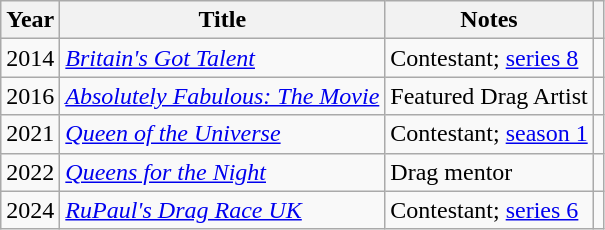<table class="wikitable plainrowheaders sortable">
<tr As themself>
<th scope="col">Year</th>
<th scope="col">Title</th>
<th scope="col">Notes</th>
<th scope="col"></th>
</tr>
<tr>
<td>2014</td>
<td><em><a href='#'>Britain's Got Talent</a></em></td>
<td>Contestant; <a href='#'>series 8</a></td>
<td align="center"></td>
</tr>
<tr>
<td>2016</td>
<td><em><a href='#'>Absolutely Fabulous: The Movie</a></em></td>
<td>Featured Drag Artist</td>
<td align="center"></td>
</tr>
<tr>
<td>2021</td>
<td><em><a href='#'>Queen of the Universe</a></em></td>
<td>Contestant; <a href='#'>season 1</a></td>
<td align="center"></td>
</tr>
<tr>
<td>2022</td>
<td><em><a href='#'>Queens for the Night</a></em></td>
<td>Drag mentor</td>
<td align="center"></td>
</tr>
<tr>
<td>2024</td>
<td><em><a href='#'>RuPaul's Drag Race UK</a></em></td>
<td>Contestant; <a href='#'>series 6</a></td>
<td align="center"></td>
</tr>
</table>
